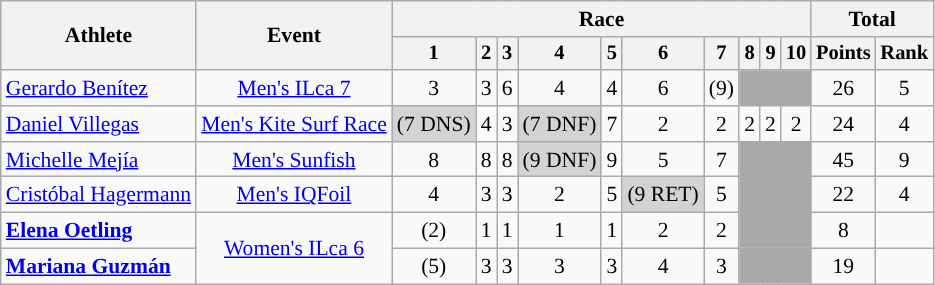<table class="wikitable" style="font-size:90%;text-align:center">
<tr>
<th rowspan="2">Athlete</th>
<th rowspan="2">Event</th>
<th colspan="10">Race</th>
<th colspan="2">Total</th>
</tr>
<tr style="font-size:95%">
<th>1</th>
<th>2</th>
<th>3</th>
<th>4</th>
<th>5</th>
<th>6</th>
<th>7</th>
<th>8</th>
<th>9</th>
<th>10</th>
<th>Points</th>
<th>Rank</th>
</tr>
<tr>
<td align="left"><a href='#'>Gerardo Benítez</a></td>
<td><a href='#'>Men's ILca 7</a></td>
<td>3</td>
<td>3</td>
<td>6</td>
<td>4</td>
<td>4</td>
<td>6</td>
<td>(9)</td>
<td colspan="3" ; style="background: #A9A9A9"></td>
<td>26</td>
<td>5</td>
</tr>
<tr>
<td align="left"><a href='#'>Daniel Villegas</a></td>
<td><a href='#'>Men's Kite Surf Race</a></td>
<td style="background: #D3D3D3">(7 DNS)</td>
<td>4</td>
<td>3</td>
<td style="background: #D3D3D3">(7 DNF)</td>
<td>7</td>
<td>2</td>
<td>2</td>
<td>2</td>
<td>2</td>
<td>2</td>
<td>24</td>
<td>4</td>
</tr>
<tr>
<td align="left"><a href='#'>Michelle Mejía</a></td>
<td><a href='#'>Men's Sunfish</a></td>
<td>8</td>
<td>8</td>
<td>8</td>
<td style="background: #D3D3D3">(9 DNF)</td>
<td>9</td>
<td>5</td>
<td>7</td>
<td colspan="3" ; style="background: #A9A9A9"></td>
<td>45</td>
<td>9</td>
</tr>
<tr>
<td align="left"><a href='#'>Cristóbal Hagermann</a></td>
<td><a href='#'>Men's IQFoil</a></td>
<td>4</td>
<td>3</td>
<td>3</td>
<td>2</td>
<td>5</td>
<td style="background: #D3D3D3">(9 RET)</td>
<td>5</td>
<td colspan="3" ; style="background: #A9A9A9"></td>
<td>22</td>
<td>4</td>
</tr>
<tr>
<td align="left"><strong><a href='#'>Elena Oetling</a></strong></td>
<td rowspan="2"><a href='#'>Women's ILca 6</a></td>
<td>(2)</td>
<td>1</td>
<td>1</td>
<td>1</td>
<td>1</td>
<td>2</td>
<td>2</td>
<td colspan="3" ; style="background: #A9A9A9"></td>
<td>8</td>
<td></td>
</tr>
<tr>
<td align="left"><strong><a href='#'>Mariana Guzmán</a></strong></td>
<td>(5)</td>
<td>3</td>
<td>3</td>
<td>3</td>
<td>3</td>
<td>4</td>
<td>3</td>
<td colspan="3" ; style="background: #A9A9A9"></td>
<td>19</td>
<td></td>
</tr>
</table>
